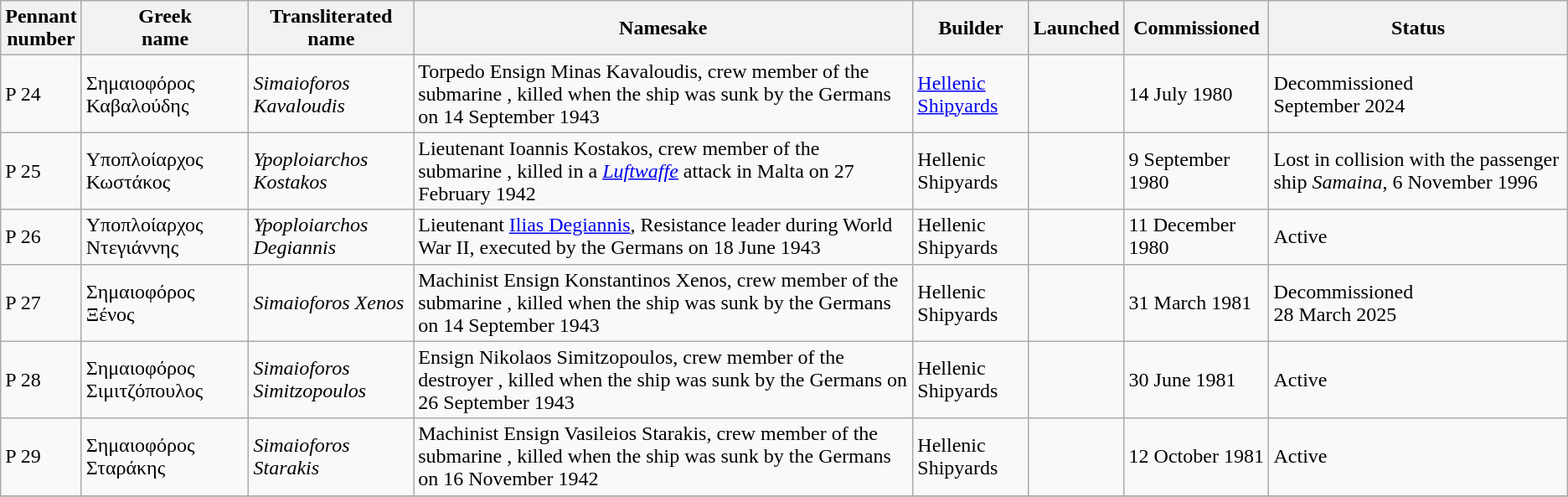<table class="wikitable">
<tr>
<th>Pennant<br> number</th>
<th>Greek<br>name</th>
<th>Transliterated<br>name</th>
<th>Namesake</th>
<th>Builder</th>
<th>Launched</th>
<th>Commissioned</th>
<th>Status</th>
</tr>
<tr>
<td>P 24</td>
<td>Σημαιοφόρος Καβαλούδης</td>
<td><em>Simaioforos Kavaloudis</em></td>
<td>Torpedo Ensign Minas Kavaloudis, crew member of the submarine , killed when the ship was sunk by the Germans on 14 September 1943</td>
<td><a href='#'>Hellenic Shipyards</a></td>
<td></td>
<td>14 July 1980</td>
<td>Decommissioned <br>September 2024</td>
</tr>
<tr>
<td>P 25</td>
<td>Υποπλοίαρχος Κωστάκος</td>
<td><em>Ypoploiarchos Kostakos</em></td>
<td>Lieutenant Ioannis Kostakos, crew member of the submarine , killed in a <em><a href='#'>Luftwaffe</a></em> attack in Malta on 27 February 1942</td>
<td>Hellenic Shipyards</td>
<td></td>
<td>9 September 1980</td>
<td>Lost in collision with the passenger ship <em>Samaina</em>, 6 November 1996</td>
</tr>
<tr>
<td>P 26</td>
<td>Υποπλοίαρχος Ντεγιάννης</td>
<td><em>Ypoploiarchos Degiannis</em></td>
<td>Lieutenant <a href='#'>Ilias Degiannis</a>, Resistance leader during World War II, executed by the Germans on 18 June 1943</td>
<td>Hellenic Shipyards</td>
<td></td>
<td>11 December 1980</td>
<td>Active</td>
</tr>
<tr>
<td>P 27</td>
<td>Σημαιοφόρος Ξένος</td>
<td><em>Simaioforos Xenos</em></td>
<td>Machinist Ensign Konstantinos Xenos, crew member of the submarine , killed when the ship was sunk by the Germans on 14 September 1943</td>
<td>Hellenic Shipyards</td>
<td></td>
<td>31 March 1981</td>
<td>Decommissioned <br>28 March 2025</td>
</tr>
<tr>
<td>P 28</td>
<td>Σημαιοφόρος Σιμιτζόπουλος</td>
<td><em>Simaioforos Simitzopoulos</em></td>
<td>Ensign Nikolaos Simitzopoulos, crew member of the destroyer , killed when the ship was sunk by the Germans on 26 September 1943</td>
<td>Hellenic Shipyards</td>
<td></td>
<td>30 June 1981</td>
<td>Active</td>
</tr>
<tr>
<td>P 29</td>
<td>Σημαιοφόρος Σταράκης</td>
<td><em>Simaioforos Starakis</em></td>
<td>Machinist Ensign Vasileios Starakis, crew member of the submarine , killed when the ship was sunk by the Germans on 16 November 1942</td>
<td>Hellenic Shipyards</td>
<td></td>
<td>12 October 1981</td>
<td>Active</td>
</tr>
<tr>
</tr>
</table>
